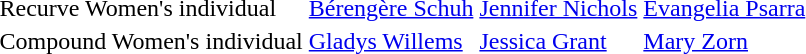<table>
<tr>
<td>Recurve Women's individual<br></td>
<td> <a href='#'>Bérengère Schuh</a></td>
<td> <a href='#'>Jennifer Nichols</a></td>
<td> <a href='#'>Evangelia Psarra</a></td>
</tr>
<tr>
<td>Compound Women's individual<br></td>
<td> <a href='#'>Gladys Willems</a></td>
<td> <a href='#'>Jessica Grant</a></td>
<td> <a href='#'>Mary Zorn</a></td>
</tr>
</table>
